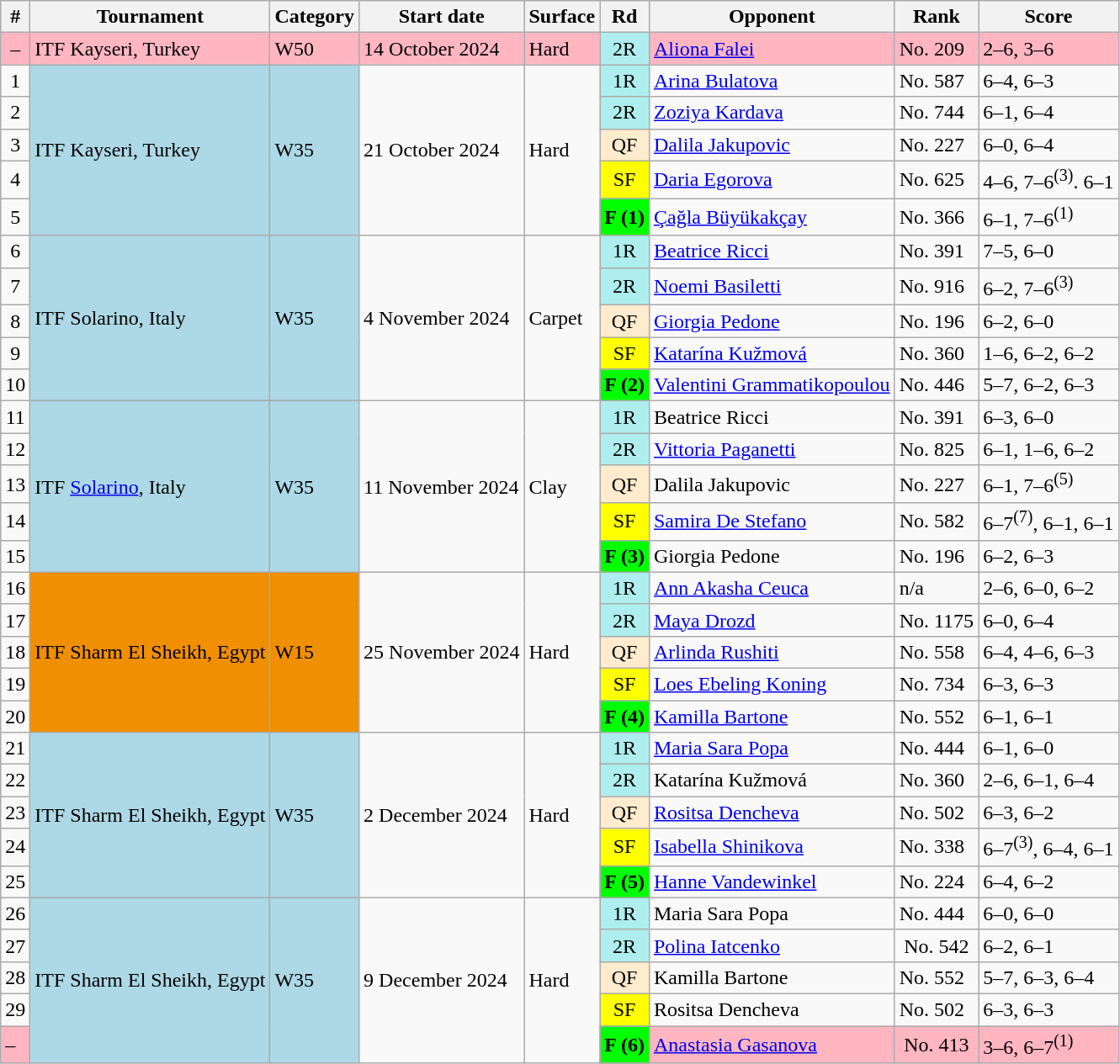<table class="wikitable sortable">
<tr>
<th scope="col">#</th>
<th scope="col">Tournament</th>
<th scope="col">Category</th>
<th scope="col">Start date</th>
<th scope="col">Surface</th>
<th scope="col">Rd</th>
<th scope="col">Opponent</th>
<th scope="col">Rank</th>
<th scope="col" class="unsortable">Score</th>
</tr>
<tr bgcolor="lightpink">
<td align="center">–</td>
<td>ITF Kayseri, Turkey</td>
<td>W50</td>
<td>14 October 2024</td>
<td>Hard</td>
<td align="center" style="background:#afeeee;">2R</td>
<td> <a href='#'>Aliona Falei</a></td>
<td align="left">No. 209</td>
<td>2–6, 3–6</td>
</tr>
<tr>
<td align="center">1</td>
<td bgcolor=lightblue rowspan="5">ITF Kayseri, Turkey</td>
<td bgcolor=lightblue rowspan="5">W35</td>
<td rowspan="5">21 October 2024</td>
<td rowspan="5">Hard</td>
<td align="center" bgcolor=afeeee>1R</td>
<td> <a href='#'>Arina Bulatova</a></td>
<td align="left">No. 587</td>
<td>6–4, 6–3</td>
</tr>
<tr>
<td align="center">2</td>
<td align="center"  bgcolor=afeeee>2R</td>
<td> <a href='#'>Zoziya Kardava</a></td>
<td>No. 744</td>
<td>6–1, 6–4</td>
</tr>
<tr>
<td align="center">3</td>
<td align="center"  bgcolor=ffebcd>QF</td>
<td> <a href='#'>Dalila Jakupovic</a></td>
<td>No. 227</td>
<td>6–0, 6–4</td>
</tr>
<tr>
<td align="center">4</td>
<td align="center"  bgcolor=yellow>SF</td>
<td> <a href='#'>Daria Egorova</a></td>
<td>No. 625</td>
<td>4–6, 7–6<sup>(3)</sup>. 6–1</td>
</tr>
<tr>
<td align="center">5</td>
<td align="center"  bgcolor=lime><strong>F (1)</strong></td>
<td> <a href='#'>Çağla Büyükakçay</a></td>
<td>No. 366</td>
<td>6–1, 7–6<sup>(1)</sup></td>
</tr>
<tr>
<td align="center">6</td>
<td bgcolor=lightblue rowspan="5">ITF Solarino, Italy</td>
<td bgcolor=lightblue rowspan="5">W35</td>
<td rowspan="5">4 November 2024</td>
<td rowspan="5">Carpet</td>
<td align="center"  bgcolor=afeeee>1R</td>
<td> <a href='#'>Beatrice Ricci</a></td>
<td>No. 391</td>
<td>7–5, 6–0</td>
</tr>
<tr>
<td align="center">7</td>
<td align="center"  bgcolor=afeeee>2R</td>
<td> <a href='#'>Noemi Basiletti</a></td>
<td>No. 916</td>
<td>6–2, 7–6<sup>(3)</sup></td>
</tr>
<tr>
<td align="center">8</td>
<td align="center"  bgcolor=ffebcd>QF</td>
<td> <a href='#'>Giorgia Pedone</a></td>
<td>No. 196</td>
<td>6–2, 6–0</td>
</tr>
<tr>
<td align="center">9</td>
<td align="center"  bgcolor=yellow>SF</td>
<td> <a href='#'>Katarína Kužmová</a></td>
<td>No. 360</td>
<td>1–6, 6–2, 6–2</td>
</tr>
<tr>
<td align="center">10</td>
<td align="center"  bgcolor=lime><strong>F (2)</strong></td>
<td> <a href='#'>Valentini Grammatikopoulou</a></td>
<td>No. 446</td>
<td>5–7, 6–2, 6–3</td>
</tr>
<tr>
<td align="center">11</td>
<td bgcolor=lightblue rowspan="5">ITF <a href='#'>Solarino</a>, Italy</td>
<td bgcolor=lightblue rowspan="5">W35</td>
<td rowspan="5">11 November 2024</td>
<td rowspan="5">Clay</td>
<td align="center"  bgcolor=afeeee>1R</td>
<td> Beatrice Ricci</td>
<td>No. 391</td>
<td>6–3, 6–0</td>
</tr>
<tr>
<td align="center">12</td>
<td align="center"  bgcolor=afeeee>2R</td>
<td> <a href='#'>Vittoria Paganetti</a></td>
<td>No. 825</td>
<td>6–1, 1–6, 6–2</td>
</tr>
<tr>
<td align="center">13</td>
<td align="center"  bgcolor=ffebcd>QF</td>
<td> Dalila Jakupovic</td>
<td>No. 227</td>
<td>6–1, 7–6<sup>(5)</sup></td>
</tr>
<tr>
<td align="center">14</td>
<td align="center"  bgcolor=yellow>SF</td>
<td> <a href='#'>Samira De Stefano</a></td>
<td>No. 582</td>
<td>6–7<sup>(7)</sup>, 6–1, 6–1</td>
</tr>
<tr>
<td align="center">15</td>
<td align="center"  bgcolor=lime><strong>F (3)</strong></td>
<td> Giorgia Pedone</td>
<td>No. 196</td>
<td>6–2, 6–3</td>
</tr>
<tr>
<td align="center">16</td>
<td bgcolor=#f0f8ff;" rowspan="5">ITF Sharm El Sheikh, Egypt</td>
<td bgcolor=#f0f8ff;" rowspan="5">W15</td>
<td rowspan="5">25 November 2024</td>
<td rowspan="5">Hard</td>
<td align="center"  bgcolor=afeeee>1R</td>
<td> <a href='#'>Ann Akasha Ceuca</a></td>
<td>n/a</td>
<td>2–6, 6–0, 6–2</td>
</tr>
<tr>
<td align="center">17</td>
<td align="center"  bgcolor=afeeee>2R</td>
<td> <a href='#'>Maya Drozd</a></td>
<td>No. 1175</td>
<td>6–0, 6–4</td>
</tr>
<tr>
<td align="center">18</td>
<td align="center"  bgcolor=ffebcd>QF</td>
<td> <a href='#'>Arlinda Rushiti</a></td>
<td>No. 558</td>
<td>6–4, 4–6, 6–3</td>
</tr>
<tr>
<td align="center">19</td>
<td align="center"  bgcolor=yellow>SF</td>
<td> <a href='#'>Loes Ebeling Koning</a></td>
<td>No. 734</td>
<td>6–3, 6–3</td>
</tr>
<tr>
<td align="center">20</td>
<td align="center"  bgcolor=lime><strong>F (4)</strong></td>
<td> <a href='#'>Kamilla Bartone</a></td>
<td>No. 552</td>
<td>6–1, 6–1</td>
</tr>
<tr>
<td align="center">21</td>
<td rowspan="5" bgcolor=lightblue>ITF Sharm El Sheikh, Egypt</td>
<td rowspan="5" bgcolor=lightblue>W35</td>
<td rowspan="5">2 December 2024</td>
<td rowspan="5">Hard</td>
<td align="center"  bgcolor=afeeee>1R</td>
<td> <a href='#'>Maria Sara Popa</a></td>
<td>No. 444</td>
<td>6–1, 6–0</td>
</tr>
<tr>
<td align="center">22</td>
<td align="center"  bgcolor=afeeee>2R</td>
<td> Katarína Kužmová</td>
<td>No. 360</td>
<td>2–6, 6–1, 6–4</td>
</tr>
<tr>
<td align="center">23</td>
<td align="center"  bgcolor=ffebcd>QF</td>
<td> <a href='#'>Rositsa Dencheva</a></td>
<td>No. 502</td>
<td>6–3, 6–2</td>
</tr>
<tr>
<td align="center">24</td>
<td align="center"  bgcolor=yellow>SF</td>
<td> <a href='#'>Isabella Shinikova</a></td>
<td>No. 338</td>
<td>6–7<sup>(3)</sup>, 6–4, 6–1</td>
</tr>
<tr>
<td align="center">25</td>
<td align="center"  bgcolor=lime><strong>F (5)</strong></td>
<td> <a href='#'>Hanne Vandewinkel</a></td>
<td>No. 224</td>
<td>6–4, 6–2</td>
</tr>
<tr>
<td align="center">26</td>
<td rowspan="5" bgcolor=lightblue>ITF Sharm El Sheikh, Egypt</td>
<td rowspan="5" bgcolor=lightblue>W35</td>
<td rowspan="5">9 December 2024</td>
<td rowspan="5">Hard</td>
<td align="center"  bgcolor=afeeee>1R</td>
<td> Maria Sara Popa</td>
<td>No. 444</td>
<td>6–0, 6–0</td>
</tr>
<tr>
<td align="center">27</td>
<td align="center"  bgcolor=afeeee>2R</td>
<td> <a href='#'>Polina Iatcenko</a></td>
<td align=center>No. 542</td>
<td>6–2, 6–1</td>
</tr>
<tr>
<td align="center">28</td>
<td align="center"  bgcolor=ffebcd>QF</td>
<td> Kamilla Bartone</td>
<td>No. 552</td>
<td>5–7, 6–3, 6–4</td>
</tr>
<tr>
<td align="center">29</td>
<td align="center"  bgcolor=yellow>SF</td>
<td> Rositsa Dencheva</td>
<td>No. 502</td>
<td>6–3, 6–3</td>
</tr>
<tr bgcolor=lightpink>
<td>–</td>
<td align="center"  bgcolor=lime><strong>F (6)</strong></td>
<td> <a href='#'>Anastasia Gasanova</a></td>
<td align=center>No. 413</td>
<td>3–6, 6–7<sup>(1)</sup></td>
</tr>
</table>
